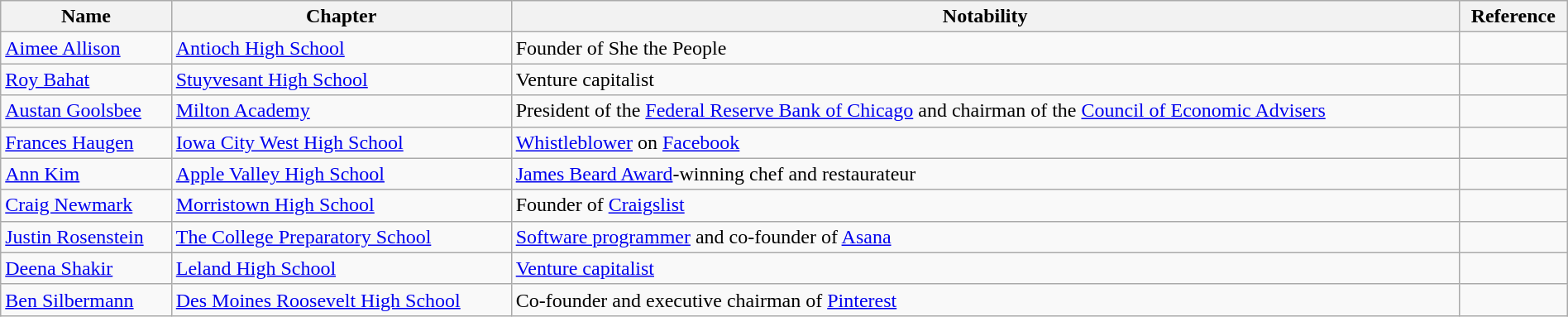<table class="wikitable sortable" style="width:100%;">
<tr>
<th>Name</th>
<th>Chapter</th>
<th>Notability</th>
<th>Reference</th>
</tr>
<tr>
<td><a href='#'>Aimee Allison</a></td>
<td><a href='#'>Antioch High School</a></td>
<td>Founder of She the People</td>
<td></td>
</tr>
<tr>
<td><a href='#'>Roy Bahat</a></td>
<td><a href='#'>Stuyvesant High School</a></td>
<td>Venture capitalist</td>
<td></td>
</tr>
<tr>
<td><a href='#'>Austan Goolsbee</a></td>
<td><a href='#'>Milton Academy</a></td>
<td>President of the <a href='#'>Federal Reserve Bank of Chicago</a> and chairman of the <a href='#'>Council of Economic Advisers</a></td>
<td></td>
</tr>
<tr>
<td><a href='#'>Frances Haugen</a></td>
<td><a href='#'>Iowa City West High School</a></td>
<td><a href='#'>Whistleblower</a> on <a href='#'>Facebook</a></td>
<td></td>
</tr>
<tr>
<td><a href='#'>Ann Kim</a></td>
<td><a href='#'>Apple Valley High School</a></td>
<td><a href='#'>James Beard Award</a>-winning chef and restaurateur</td>
<td></td>
</tr>
<tr>
<td><a href='#'>Craig Newmark</a></td>
<td><a href='#'>Morristown High School</a></td>
<td>Founder of <a href='#'>Craigslist</a></td>
<td></td>
</tr>
<tr>
<td><a href='#'>Justin Rosenstein</a></td>
<td><a href='#'>The College Preparatory School</a></td>
<td><a href='#'>Software programmer</a> and co-founder of <a href='#'>Asana</a></td>
<td></td>
</tr>
<tr>
<td><a href='#'>Deena Shakir</a></td>
<td><a href='#'>Leland High School</a></td>
<td><a href='#'>Venture capitalist</a></td>
<td></td>
</tr>
<tr>
<td><a href='#'>Ben Silbermann</a></td>
<td><a href='#'>Des Moines Roosevelt High School</a></td>
<td>Co-founder and executive chairman of <a href='#'>Pinterest</a></td>
<td></td>
</tr>
</table>
